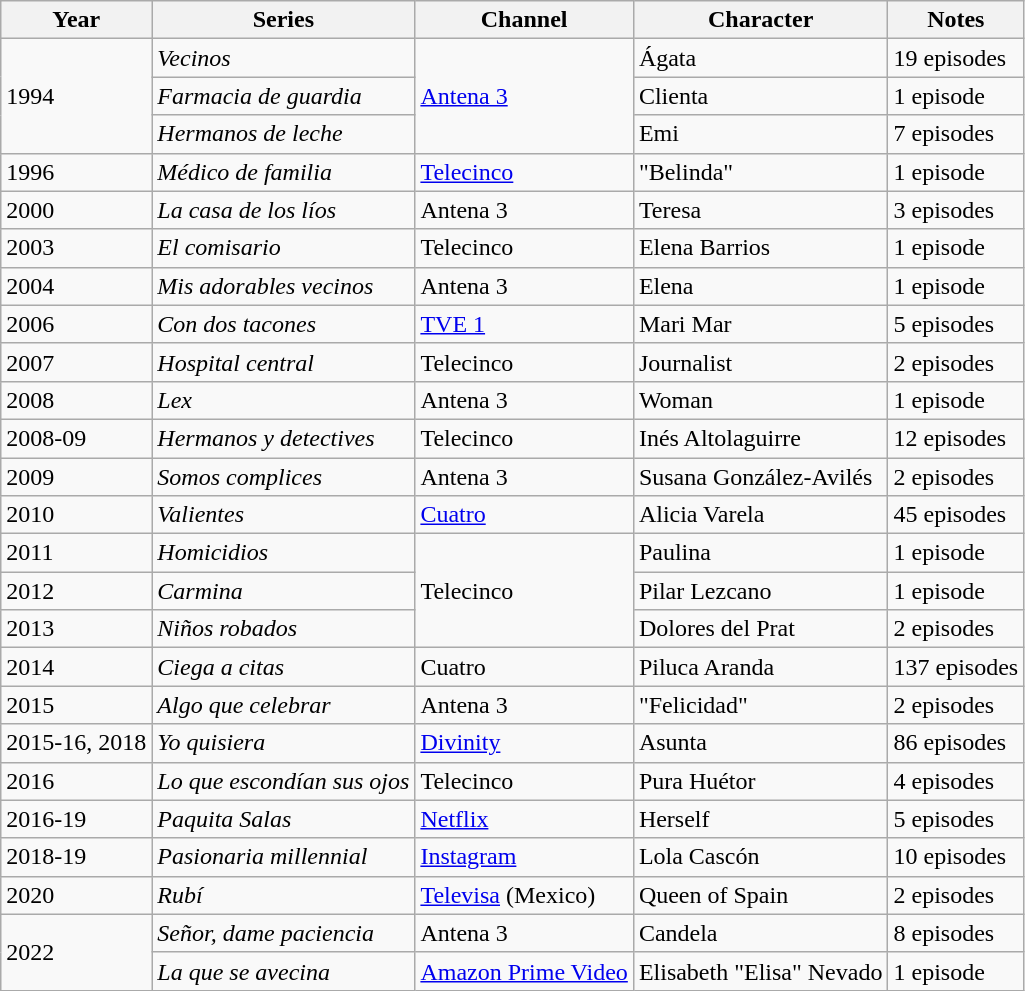<table class="wikitable">
<tr>
<th>Year</th>
<th>Series</th>
<th>Channel</th>
<th>Character</th>
<th>Notes</th>
</tr>
<tr>
<td rowspan="3">1994</td>
<td><em>Vecinos</em></td>
<td rowspan="3"><a href='#'>Antena 3</a></td>
<td>Ágata</td>
<td>19 episodes</td>
</tr>
<tr>
<td><em>Farmacia de guardia</em></td>
<td>Clienta</td>
<td>1 episode</td>
</tr>
<tr>
<td><em>Hermanos de leche</em></td>
<td>Emi</td>
<td>7 episodes</td>
</tr>
<tr>
<td>1996</td>
<td><em>Médico de familia</em></td>
<td><a href='#'>Telecinco</a></td>
<td>"Belinda"</td>
<td>1 episode</td>
</tr>
<tr>
<td>2000</td>
<td><em>La casa de los líos</em></td>
<td>Antena 3</td>
<td>Teresa</td>
<td>3 episodes</td>
</tr>
<tr>
<td>2003</td>
<td><em>El comisario</em></td>
<td>Telecinco</td>
<td>Elena Barrios</td>
<td>1 episode</td>
</tr>
<tr>
<td>2004</td>
<td><em>Mis adorables vecinos</em></td>
<td>Antena 3</td>
<td>Elena</td>
<td>1 episode</td>
</tr>
<tr>
<td>2006</td>
<td><em>Con dos tacones</em></td>
<td><a href='#'>TVE 1</a></td>
<td>Mari Mar</td>
<td>5 episodes</td>
</tr>
<tr>
<td>2007</td>
<td><em>Hospital central</em></td>
<td>Telecinco</td>
<td>Journalist</td>
<td>2 episodes</td>
</tr>
<tr>
<td>2008</td>
<td><em>Lex</em></td>
<td>Antena 3</td>
<td>Woman</td>
<td>1 episode</td>
</tr>
<tr>
<td>2008-09</td>
<td><em>Hermanos y detectives</em></td>
<td>Telecinco</td>
<td>Inés Altolaguirre</td>
<td>12 episodes</td>
</tr>
<tr>
<td>2009</td>
<td><em>Somos complices</em></td>
<td>Antena 3</td>
<td>Susana González-Avilés</td>
<td>2 episodes</td>
</tr>
<tr>
<td>2010</td>
<td><em>Valientes</em></td>
<td><a href='#'>Cuatro</a></td>
<td>Alicia Varela</td>
<td>45 episodes</td>
</tr>
<tr>
<td>2011</td>
<td><em>Homicidios</em></td>
<td rowspan="3">Telecinco</td>
<td>Paulina</td>
<td>1 episode</td>
</tr>
<tr>
<td>2012</td>
<td><em>Carmina</em></td>
<td>Pilar Lezcano</td>
<td>1 episode</td>
</tr>
<tr>
<td>2013</td>
<td><em>Niños robados</em></td>
<td>Dolores del Prat</td>
<td>2 episodes</td>
</tr>
<tr>
<td>2014</td>
<td><em>Ciega a citas</em></td>
<td>Cuatro</td>
<td>Piluca Aranda</td>
<td>137 episodes</td>
</tr>
<tr>
<td>2015</td>
<td><em>Algo que celebrar</em></td>
<td>Antena 3</td>
<td>"Felicidad"</td>
<td>2 episodes</td>
</tr>
<tr>
<td>2015-16, 2018</td>
<td><em>Yo quisiera</em></td>
<td><a href='#'>Divinity</a></td>
<td>Asunta</td>
<td>86 episodes</td>
</tr>
<tr>
<td>2016</td>
<td><em>Lo que escondían sus ojos</em></td>
<td>Telecinco</td>
<td>Pura Huétor</td>
<td>4 episodes</td>
</tr>
<tr>
<td>2016-19</td>
<td><em>Paquita Salas</em></td>
<td><a href='#'>Netflix</a></td>
<td>Herself</td>
<td>5 episodes</td>
</tr>
<tr>
<td>2018-19</td>
<td><em>Pasionaria millennial</em></td>
<td><a href='#'>Instagram</a></td>
<td>Lola Cascón</td>
<td>10 episodes</td>
</tr>
<tr>
<td>2020</td>
<td><em>Rubí</em></td>
<td><a href='#'>Televisa</a> (Mexico)</td>
<td>Queen of Spain</td>
<td>2 episodes</td>
</tr>
<tr>
<td rowspan="2">2022</td>
<td><em>Señor, dame paciencia</em></td>
<td>Antena 3</td>
<td>Candela</td>
<td>8 episodes</td>
</tr>
<tr>
<td><em>La que se avecina</em></td>
<td><a href='#'>Amazon Prime Video</a></td>
<td>Elisabeth "Elisa" Nevado</td>
<td>1 episode</td>
</tr>
</table>
